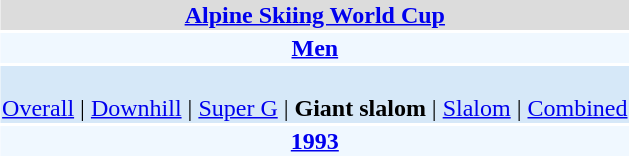<table align="right" class="toccolours" style="margin: 0 0 1em 1em;">
<tr>
<td colspan="2" align=center bgcolor=Gainsboro><strong><a href='#'>Alpine Skiing World Cup</a></strong></td>
</tr>
<tr>
<td colspan="2" align=center bgcolor=AliceBlue><strong><a href='#'>Men</a></strong></td>
</tr>
<tr>
<td colspan="2" align=center bgcolor=D6E8F8><br><a href='#'>Overall</a> | 
<a href='#'>Downhill</a> | 
<a href='#'>Super G</a> | 
<strong>Giant slalom</strong> | 
<a href='#'>Slalom</a> | 
<a href='#'>Combined</a></td>
</tr>
<tr>
<td colspan="2" align=center bgcolor=AliceBlue><strong><a href='#'>1993</a></strong></td>
</tr>
</table>
